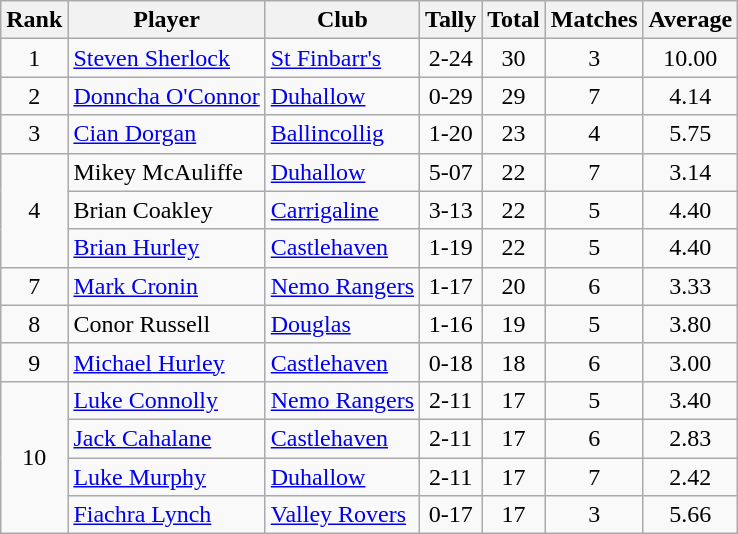<table class="wikitable">
<tr>
<th>Rank</th>
<th>Player</th>
<th>Club</th>
<th>Tally</th>
<th>Total</th>
<th>Matches</th>
<th>Average</th>
</tr>
<tr>
<td rowspan="1" style="text-align:center;">1</td>
<td><a href='#'>Steven Sherlock</a></td>
<td><a href='#'>St Finbarr's</a></td>
<td align=center>2-24</td>
<td align=center>30</td>
<td align=center>3</td>
<td align=center>10.00</td>
</tr>
<tr>
<td rowspan="1" style="text-align:center;">2</td>
<td><a href='#'>Donncha O'Connor</a></td>
<td><a href='#'>Duhallow</a></td>
<td align=center>0-29</td>
<td align=center>29</td>
<td align=center>7</td>
<td align=center>4.14</td>
</tr>
<tr>
<td rowspan="1" style="text-align:center;">3</td>
<td><a href='#'>Cian Dorgan</a></td>
<td><a href='#'>Ballincollig</a></td>
<td align=center>1-20</td>
<td align=center>23</td>
<td align=center>4</td>
<td align=center>5.75</td>
</tr>
<tr>
<td rowspan="3" style="text-align:center;">4</td>
<td>Mikey McAuliffe</td>
<td><a href='#'>Duhallow</a></td>
<td align=center>5-07</td>
<td align=center>22</td>
<td align=center>7</td>
<td align=center>3.14</td>
</tr>
<tr>
<td>Brian Coakley</td>
<td><a href='#'>Carrigaline</a></td>
<td align=center>3-13</td>
<td align=center>22</td>
<td align=center>5</td>
<td align=center>4.40</td>
</tr>
<tr>
<td><a href='#'>Brian Hurley</a></td>
<td><a href='#'>Castlehaven</a></td>
<td align=center>1-19</td>
<td align=center>22</td>
<td align=center>5</td>
<td align=center>4.40</td>
</tr>
<tr>
<td rowspan="1" style="text-align:center;">7</td>
<td><a href='#'>Mark Cronin</a></td>
<td><a href='#'>Nemo Rangers</a></td>
<td align=center>1-17</td>
<td align=center>20</td>
<td align=center>6</td>
<td align=center>3.33</td>
</tr>
<tr>
<td rowspan="1" style="text-align:center;">8</td>
<td>Conor Russell</td>
<td><a href='#'>Douglas</a></td>
<td align=center>1-16</td>
<td align=center>19</td>
<td align=center>5</td>
<td align=center>3.80</td>
</tr>
<tr>
<td rowspan="1" style="text-align:center;">9</td>
<td><a href='#'>Michael Hurley</a></td>
<td><a href='#'>Castlehaven</a></td>
<td align=center>0-18</td>
<td align=center>18</td>
<td align=center>6</td>
<td align=center>3.00</td>
</tr>
<tr>
<td rowspan="4" style="text-align:center;">10</td>
<td><a href='#'>Luke Connolly</a></td>
<td><a href='#'>Nemo Rangers</a></td>
<td align=center>2-11</td>
<td align=center>17</td>
<td align=center>5</td>
<td align=center>3.40</td>
</tr>
<tr>
<td><a href='#'>Jack Cahalane</a></td>
<td><a href='#'>Castlehaven</a></td>
<td align=center>2-11</td>
<td align=center>17</td>
<td align=center>6</td>
<td align=center>2.83</td>
</tr>
<tr>
<td><a href='#'>Luke Murphy</a></td>
<td><a href='#'>Duhallow</a></td>
<td align=center>2-11</td>
<td align=center>17</td>
<td align=center>7</td>
<td align=center>2.42</td>
</tr>
<tr>
<td><a href='#'>Fiachra Lynch</a></td>
<td><a href='#'>Valley Rovers</a></td>
<td align=center>0-17</td>
<td align=center>17</td>
<td align=center>3</td>
<td align=center>5.66</td>
</tr>
</table>
